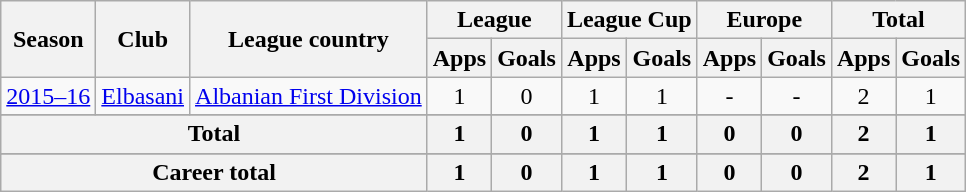<table class="wikitable" style="text-align: center;">
<tr>
<th rowspan="2">Season</th>
<th rowspan="2">Club</th>
<th rowspan="2">League country</th>
<th colspan="2">League</th>
<th colspan="2">League Cup</th>
<th colspan="2">Europe</th>
<th colspan="2">Total</th>
</tr>
<tr>
<th>Apps</th>
<th>Goals</th>
<th>Apps</th>
<th>Goals</th>
<th>Apps</th>
<th>Goals</th>
<th>Apps</th>
<th>Goals</th>
</tr>
<tr>
<td rowspan="1"><a href='#'>2015–16</a></td>
<td rowspan="1" valign="center"><a href='#'>Elbasani</a></td>
<td rowspan="1"><a href='#'>Albanian First Division</a></td>
<td>1</td>
<td>0</td>
<td>1</td>
<td>1</td>
<td>-</td>
<td>-</td>
<td>2</td>
<td>1</td>
</tr>
<tr>
</tr>
<tr>
<th colspan="3" valign="center">Total</th>
<th>1</th>
<th>0</th>
<th>1</th>
<th>1</th>
<th>0</th>
<th>0</th>
<th>2</th>
<th>1</th>
</tr>
<tr>
</tr>
<tr>
<th colspan="3">Career total</th>
<th>1</th>
<th>0</th>
<th>1</th>
<th>1</th>
<th>0</th>
<th>0</th>
<th>2</th>
<th>1</th>
</tr>
</table>
